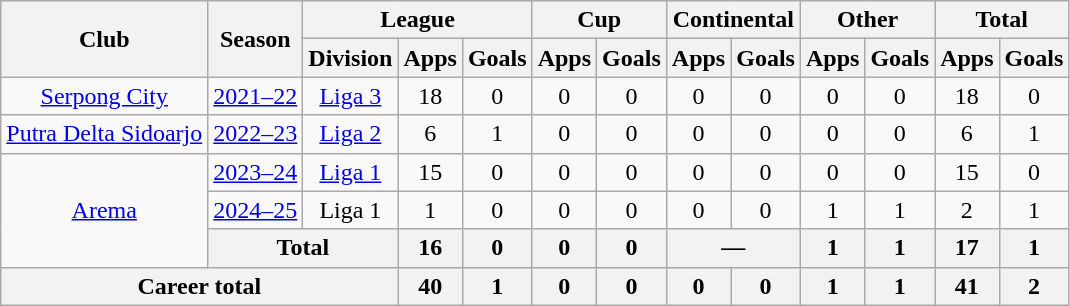<table class="wikitable" style="text-align: center">
<tr>
<th rowspan="2">Club</th>
<th rowspan="2">Season</th>
<th colspan="3">League</th>
<th colspan="2">Cup</th>
<th colspan="2">Continental</th>
<th colspan="2">Other</th>
<th colspan="2">Total</th>
</tr>
<tr>
<th>Division</th>
<th>Apps</th>
<th>Goals</th>
<th>Apps</th>
<th>Goals</th>
<th>Apps</th>
<th>Goals</th>
<th>Apps</th>
<th>Goals</th>
<th>Apps</th>
<th>Goals</th>
</tr>
<tr>
<td rowspan="1"><a href='#'>Serpong City</a></td>
<td><a href='#'>2021–22</a></td>
<td rowspan="1" valign="center"><a href='#'>Liga 3</a></td>
<td>18</td>
<td>0</td>
<td>0</td>
<td>0</td>
<td>0</td>
<td>0</td>
<td>0</td>
<td>0</td>
<td>18</td>
<td>0</td>
</tr>
<tr>
<td rowspan="1"><a href='#'>Putra Delta Sidoarjo</a></td>
<td><a href='#'>2022–23</a></td>
<td rowspan="1" valign="center"><a href='#'>Liga 2</a></td>
<td>6</td>
<td>1</td>
<td>0</td>
<td>0</td>
<td>0</td>
<td>0</td>
<td>0</td>
<td>0</td>
<td>6</td>
<td>1</td>
</tr>
<tr>
<td rowspan="3"><a href='#'>Arema</a></td>
<td><a href='#'>2023–24</a></td>
<td rowspan="1" valign="center"><a href='#'>Liga 1</a></td>
<td>15</td>
<td>0</td>
<td>0</td>
<td>0</td>
<td>0</td>
<td>0</td>
<td>0</td>
<td>0</td>
<td>15</td>
<td>0</td>
</tr>
<tr>
<td><a href='#'>2024–25</a></td>
<td>Liga 1</td>
<td>1</td>
<td>0</td>
<td>0</td>
<td>0</td>
<td>0</td>
<td>0</td>
<td>1</td>
<td>1</td>
<td>2</td>
<td>1</td>
</tr>
<tr>
<th colspan="2">Total</th>
<th>16</th>
<th>0</th>
<th>0</th>
<th>0</th>
<th colspan="2">—</th>
<th>1</th>
<th>1</th>
<th>17</th>
<th>1</th>
</tr>
<tr>
<th colspan=3>Career total</th>
<th>40</th>
<th>1</th>
<th>0</th>
<th>0</th>
<th>0</th>
<th>0</th>
<th>1</th>
<th>1</th>
<th>41</th>
<th>2</th>
</tr>
</table>
